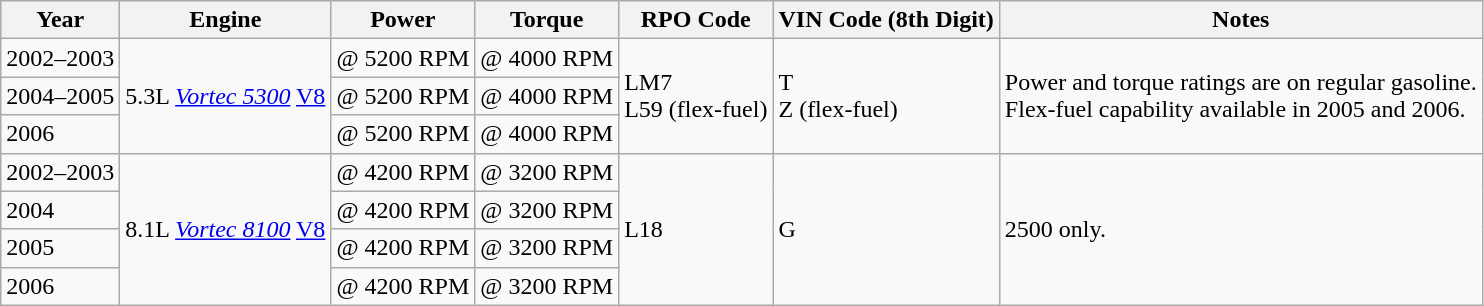<table class="wikitable">
<tr>
<th>Year</th>
<th>Engine</th>
<th>Power</th>
<th>Torque</th>
<th>RPO Code</th>
<th>VIN Code (8th Digit)</th>
<th>Notes</th>
</tr>
<tr>
<td>2002–2003</td>
<td rowspan="3">5.3L <em><a href='#'>Vortec 5300</a></em> <a href='#'>V8</a></td>
<td> @ 5200 RPM</td>
<td> @ 4000 RPM</td>
<td rowspan="3">LM7<br>L59 (flex-fuel)</td>
<td rowspan="3">T<br>Z (flex-fuel)</td>
<td rowspan="3">Power and torque ratings are on regular gasoline.<br>Flex-fuel capability available in 2005 and 2006.</td>
</tr>
<tr>
<td>2004–2005</td>
<td> @ 5200 RPM</td>
<td> @ 4000 RPM</td>
</tr>
<tr>
<td>2006</td>
<td> @ 5200 RPM</td>
<td> @ 4000 RPM</td>
</tr>
<tr>
<td>2002–2003</td>
<td rowspan="4">8.1L <em><a href='#'>Vortec 8100</a></em> <a href='#'>V8</a></td>
<td> @ 4200 RPM</td>
<td> @ 3200 RPM</td>
<td rowspan="4">L18</td>
<td rowspan="4">G</td>
<td rowspan="4">2500 only.</td>
</tr>
<tr>
<td>2004</td>
<td> @ 4200 RPM</td>
<td> @ 3200 RPM</td>
</tr>
<tr>
<td>2005</td>
<td> @ 4200 RPM</td>
<td> @ 3200 RPM</td>
</tr>
<tr>
<td>2006</td>
<td> @ 4200 RPM</td>
<td> @ 3200 RPM</td>
</tr>
</table>
